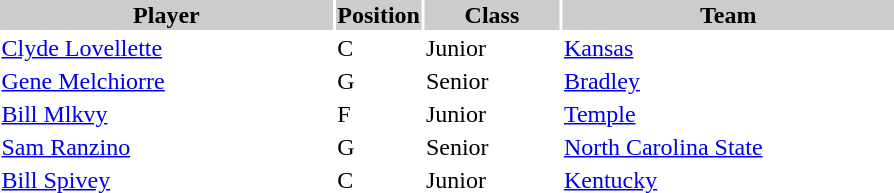<table style="width:600px" "border:'1' 'solid' 'gray'">
<tr>
<th style="background:#CCCCCC;width:40%">Player</th>
<th style="background:#CCCCCC;width:4%">Position</th>
<th style="background:#CCCCCC;width:16%">Class</th>
<th style="background:#CCCCCC;width:40%">Team</th>
</tr>
<tr>
<td><a href='#'>Clyde Lovellette</a></td>
<td>C</td>
<td>Junior</td>
<td><a href='#'>Kansas</a></td>
</tr>
<tr>
<td><a href='#'>Gene Melchiorre</a></td>
<td>G</td>
<td>Senior</td>
<td><a href='#'>Bradley</a></td>
</tr>
<tr>
<td><a href='#'>Bill Mlkvy</a></td>
<td>F</td>
<td>Junior</td>
<td><a href='#'>Temple</a></td>
</tr>
<tr>
<td><a href='#'>Sam Ranzino</a></td>
<td>G</td>
<td>Senior</td>
<td><a href='#'>North Carolina State</a></td>
</tr>
<tr>
<td><a href='#'>Bill Spivey</a></td>
<td>C</td>
<td>Junior</td>
<td><a href='#'>Kentucky</a></td>
</tr>
</table>
